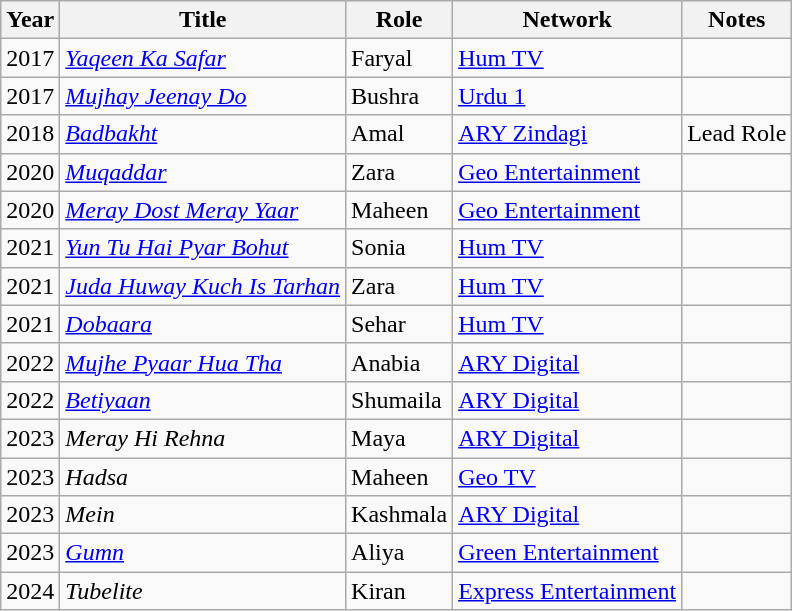<table class="wikitable">
<tr>
<th>Year</th>
<th>Title</th>
<th>Role</th>
<th>Network</th>
<th>Notes</th>
</tr>
<tr>
<td>2017</td>
<td><em><a href='#'>Yaqeen Ka Safar</a></em></td>
<td>Faryal</td>
<td><a href='#'>Hum TV</a></td>
<td></td>
</tr>
<tr>
<td>2017</td>
<td><em><a href='#'>Mujhay Jeenay Do</a></em></td>
<td>Bushra</td>
<td><a href='#'>Urdu 1</a></td>
<td></td>
</tr>
<tr>
<td>2018</td>
<td><em><a href='#'>Badbakht</a></em></td>
<td>Amal</td>
<td><a href='#'>ARY Zindagi</a></td>
<td>Lead Role</td>
</tr>
<tr>
<td>2020</td>
<td><em><a href='#'>Muqaddar</a></em></td>
<td>Zara</td>
<td><a href='#'>Geo Entertainment</a></td>
<td></td>
</tr>
<tr>
<td>2020</td>
<td><em><a href='#'>Meray Dost Meray Yaar</a></em></td>
<td>Maheen</td>
<td><a href='#'>Geo Entertainment</a></td>
<td></td>
</tr>
<tr>
<td>2021</td>
<td><em><a href='#'>Yun Tu Hai Pyar Bohut</a></em></td>
<td>Sonia</td>
<td><a href='#'>Hum TV</a></td>
<td></td>
</tr>
<tr>
<td>2021</td>
<td><em><a href='#'>Juda Huway Kuch Is Tarhan</a></em></td>
<td>Zara</td>
<td><a href='#'>Hum TV</a></td>
<td></td>
</tr>
<tr>
<td>2021</td>
<td><em><a href='#'>Dobaara</a></em></td>
<td>Sehar</td>
<td><a href='#'>Hum TV</a></td>
<td></td>
</tr>
<tr>
<td>2022</td>
<td><em><a href='#'>Mujhe Pyaar Hua Tha</a></em></td>
<td>Anabia</td>
<td><a href='#'>ARY Digital</a></td>
<td></td>
</tr>
<tr>
<td>2022</td>
<td><em><a href='#'>Betiyaan</a></em></td>
<td>Shumaila</td>
<td><a href='#'>ARY Digital</a></td>
<td></td>
</tr>
<tr>
<td>2023</td>
<td><em>Meray Hi Rehna</em></td>
<td>Maya</td>
<td><a href='#'>ARY Digital</a></td>
<td></td>
</tr>
<tr>
<td>2023</td>
<td><em>Hadsa</em></td>
<td>Maheen</td>
<td><a href='#'>Geo TV</a></td>
<td></td>
</tr>
<tr>
<td>2023</td>
<td><em>Mein</em></td>
<td>Kashmala</td>
<td><a href='#'>ARY Digital</a></td>
<td></td>
</tr>
<tr>
<td>2023</td>
<td><em><a href='#'>Gumn</a></em></td>
<td>Aliya</td>
<td><a href='#'>Green Entertainment</a></td>
<td></td>
</tr>
<tr>
<td>2024</td>
<td><em>Tubelite</em></td>
<td>Kiran</td>
<td><a href='#'>Express Entertainment</a></td>
<td></td>
</tr>
</table>
